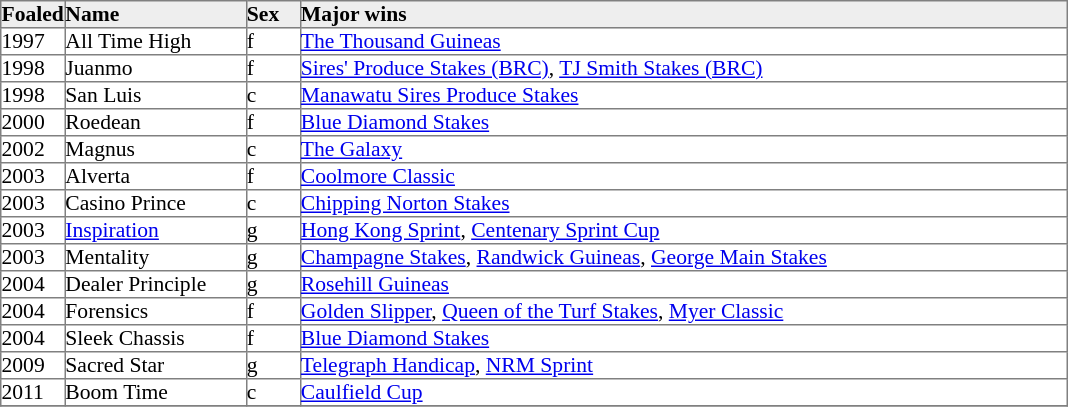<table border="1" cellpadding="0" style="border-collapse: collapse; font-size:90%">
<tr bgcolor="#eeeeee">
<td width="35px"><strong>Foaled</strong></td>
<td width="120px"><strong>Name</strong></td>
<td width="35px"><strong>Sex</strong></td>
<td width="510px"><strong>Major wins</strong></td>
</tr>
<tr>
<td>1997</td>
<td>All Time High</td>
<td>f</td>
<td><a href='#'>The Thousand Guineas</a></td>
</tr>
<tr>
<td>1998</td>
<td>Juanmo</td>
<td>f</td>
<td><a href='#'>Sires' Produce Stakes (BRC)</a>, <a href='#'>TJ Smith Stakes (BRC)</a></td>
</tr>
<tr>
<td>1998</td>
<td>San Luis</td>
<td>c</td>
<td><a href='#'>Manawatu Sires Produce Stakes</a></td>
</tr>
<tr>
<td>2000</td>
<td>Roedean</td>
<td>f</td>
<td><a href='#'>Blue Diamond Stakes</a></td>
</tr>
<tr>
<td>2002</td>
<td>Magnus</td>
<td>c</td>
<td><a href='#'>The Galaxy</a></td>
</tr>
<tr>
<td>2003</td>
<td>Alverta</td>
<td>f</td>
<td><a href='#'>Coolmore Classic</a></td>
</tr>
<tr>
<td>2003</td>
<td>Casino Prince</td>
<td>c</td>
<td><a href='#'>Chipping Norton Stakes</a></td>
</tr>
<tr>
<td>2003</td>
<td><a href='#'>Inspiration</a></td>
<td>g</td>
<td><a href='#'>Hong Kong Sprint</a>, <a href='#'>Centenary Sprint Cup</a></td>
</tr>
<tr>
<td>2003</td>
<td>Mentality</td>
<td>g</td>
<td><a href='#'>Champagne Stakes</a>, <a href='#'>Randwick Guineas</a>, <a href='#'>George Main Stakes</a></td>
</tr>
<tr>
<td>2004</td>
<td>Dealer Principle</td>
<td>g</td>
<td><a href='#'>Rosehill Guineas</a></td>
</tr>
<tr>
<td>2004</td>
<td>Forensics</td>
<td>f</td>
<td><a href='#'>Golden Slipper</a>, <a href='#'>Queen of the Turf Stakes</a>, <a href='#'>Myer Classic</a></td>
</tr>
<tr>
<td>2004</td>
<td>Sleek Chassis</td>
<td>f</td>
<td><a href='#'>Blue Diamond Stakes</a></td>
</tr>
<tr>
<td>2009</td>
<td>Sacred Star</td>
<td>g</td>
<td><a href='#'>Telegraph Handicap</a>, <a href='#'>NRM Sprint</a></td>
</tr>
<tr>
<td>2011</td>
<td>Boom Time</td>
<td>c</td>
<td><a href='#'>Caulfield Cup</a></td>
</tr>
<tr>
</tr>
</table>
